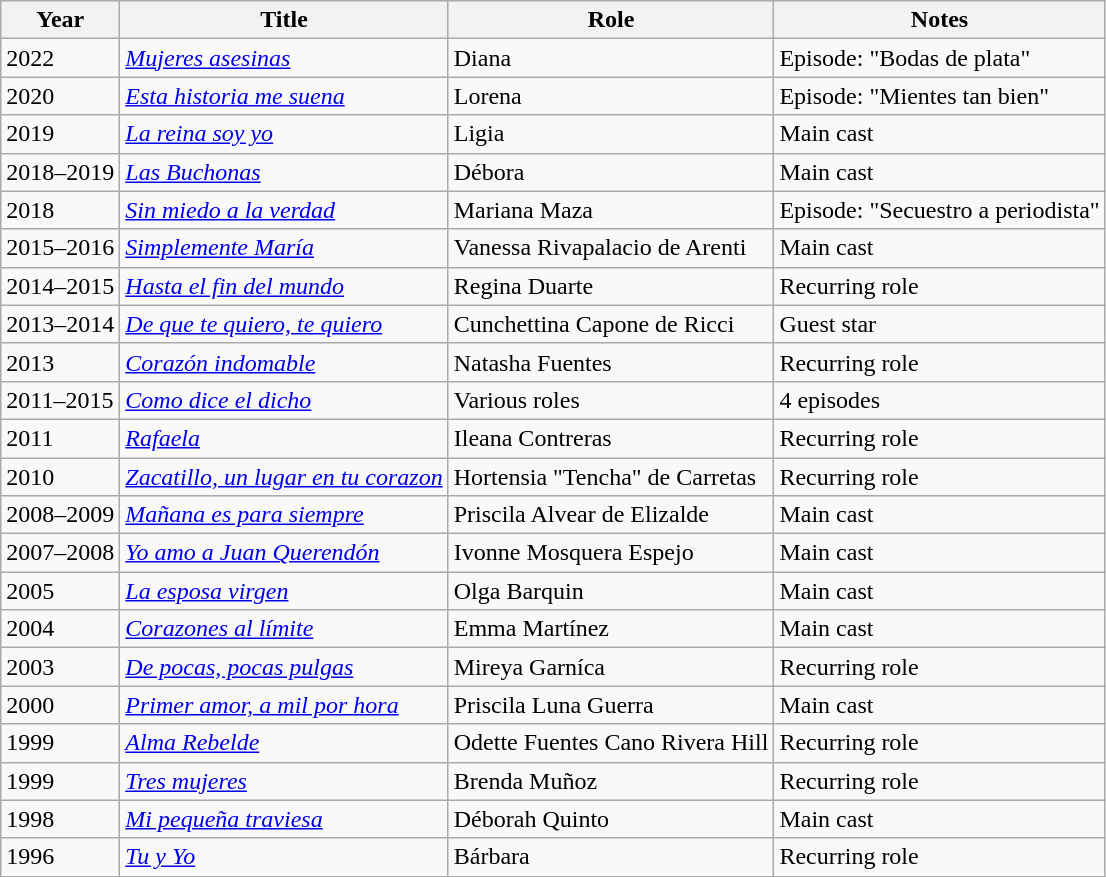<table class="wikitable">
<tr>
<th>Year</th>
<th>Title</th>
<th>Role</th>
<th>Notes</th>
</tr>
<tr>
<td>2022</td>
<td><em><a href='#'>Mujeres asesinas</a></em></td>
<td>Diana</td>
<td>Episode: "Bodas de plata"</td>
</tr>
<tr>
<td>2020</td>
<td><em><a href='#'>Esta historia me suena</a></em></td>
<td>Lorena</td>
<td>Episode: "Mientes tan bien"</td>
</tr>
<tr>
<td>2019</td>
<td><em><a href='#'>La reina soy yo</a></em></td>
<td>Ligia</td>
<td>Main cast</td>
</tr>
<tr>
<td>2018–2019</td>
<td><em><a href='#'>Las Buchonas</a></em></td>
<td>Débora</td>
<td>Main cast</td>
</tr>
<tr>
<td>2018</td>
<td><em><a href='#'>Sin miedo a la verdad</a></em></td>
<td>Mariana Maza</td>
<td>Episode: "Secuestro a periodista"</td>
</tr>
<tr>
<td>2015–2016</td>
<td><em><a href='#'>Simplemente María</a></em></td>
<td>Vanessa Rivapalacio de Arenti</td>
<td>Main cast</td>
</tr>
<tr>
<td>2014–2015</td>
<td><em> <a href='#'>Hasta el fin del mundo</a> </em></td>
<td>Regina Duarte</td>
<td>Recurring role</td>
</tr>
<tr>
<td>2013–2014</td>
<td><em> <a href='#'>De que te quiero, te quiero</a> </em></td>
<td>Cunchettina Capone de Ricci</td>
<td>Guest star</td>
</tr>
<tr>
<td>2013</td>
<td><em> <a href='#'>Corazón indomable</a> </em></td>
<td>Natasha Fuentes</td>
<td>Recurring role</td>
</tr>
<tr>
<td>2011–2015</td>
<td><em><a href='#'>Como dice el dicho</a></em></td>
<td>Various roles</td>
<td>4 episodes</td>
</tr>
<tr>
<td>2011</td>
<td><em> <a href='#'>Rafaela</a> </em></td>
<td>Ileana Contreras</td>
<td>Recurring role</td>
</tr>
<tr>
<td>2010</td>
<td><em><a href='#'>Zacatillo, un lugar en tu corazon</a></em></td>
<td>Hortensia "Tencha" de Carretas</td>
<td>Recurring role</td>
</tr>
<tr>
<td>2008–2009</td>
<td><em><a href='#'>Mañana es para siempre</a></em></td>
<td>Priscila Alvear de Elizalde</td>
<td>Main cast</td>
</tr>
<tr>
<td>2007–2008</td>
<td><em><a href='#'>Yo amo a Juan Querendón</a></em></td>
<td>Ivonne Mosquera Espejo</td>
<td>Main cast</td>
</tr>
<tr>
<td>2005</td>
<td><em><a href='#'>La esposa virgen</a></em></td>
<td>Olga Barquin</td>
<td>Main cast</td>
</tr>
<tr>
<td>2004</td>
<td><em><a href='#'>Corazones al límite</a></em></td>
<td>Emma Martínez</td>
<td>Main cast</td>
</tr>
<tr>
<td>2003</td>
<td><em><a href='#'>De pocas, pocas pulgas</a></em></td>
<td>Mireya Garníca</td>
<td>Recurring role</td>
</tr>
<tr>
<td>2000</td>
<td><em><a href='#'>Primer amor, a mil por hora</a></em></td>
<td>Priscila Luna Guerra</td>
<td>Main cast</td>
</tr>
<tr>
<td>1999</td>
<td><em><a href='#'>Alma Rebelde</a></em></td>
<td>Odette Fuentes Cano Rivera Hill</td>
<td>Recurring role</td>
</tr>
<tr>
<td>1999</td>
<td><em><a href='#'>Tres mujeres</a></em></td>
<td>Brenda  Muñoz</td>
<td>Recurring role</td>
</tr>
<tr>
<td>1998</td>
<td><em><a href='#'>Mi pequeña traviesa</a></em></td>
<td>Déborah  Quinto</td>
<td>Main cast</td>
</tr>
<tr>
<td>1996</td>
<td><em><a href='#'>Tu y Yo</a></em></td>
<td>Bárbara</td>
<td>Recurring role</td>
</tr>
<tr>
</tr>
</table>
